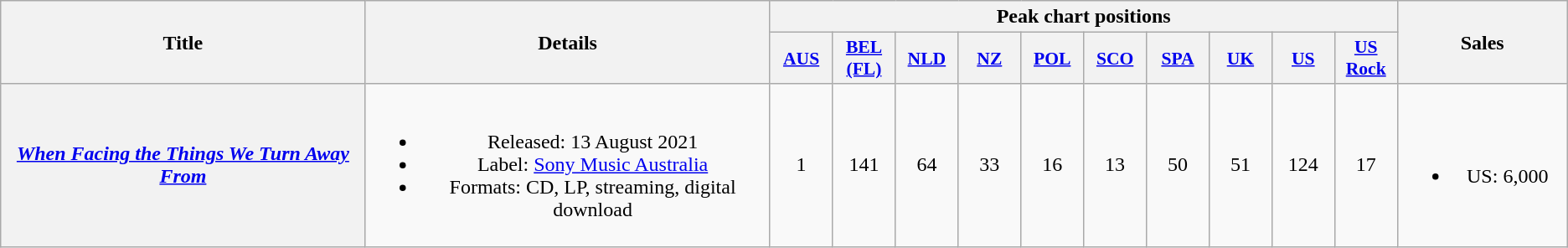<table class="wikitable plainrowheaders" style="text-align:center;">
<tr>
<th scope="col" rowspan="2">Title</th>
<th scope="col" rowspan="2">Details</th>
<th scope="col" colspan="10">Peak chart positions</th>
<th scope="col" rowspan="2" style="width:8em;">Sales</th>
</tr>
<tr>
<th scope="col" style="width:3em;font-size:90%;"><a href='#'>AUS</a><br></th>
<th scope="col" style="width:3em;font-size:90%;"><a href='#'>BEL<br>(FL)</a><br></th>
<th scope="col" style="width:3em;font-size:90%;"><a href='#'>NLD</a><br></th>
<th scope="col" style="width:3em;font-size:90%;"><a href='#'>NZ</a><br></th>
<th scope="col" style="width:3em;font-size:90%;"><a href='#'>POL</a><br></th>
<th scope="col" style="width:3em;font-size:90%;"><a href='#'>SCO</a><br></th>
<th scope="col" style="width:3em;font-size:90%;"><a href='#'>SPA</a><br></th>
<th scope="col" style="width:3em;font-size:90%;"><a href='#'>UK</a><br></th>
<th scope="col" style="width:3em;font-size:90%;"><a href='#'>US</a><br></th>
<th scope="col" style="width:3em;font-size:90%;"><a href='#'>US<br>Rock</a><br></th>
</tr>
<tr>
<th scope="row"><em><a href='#'>When Facing the Things We Turn Away From</a></em></th>
<td><br><ul><li>Released: 13 August 2021</li><li>Label: <a href='#'>Sony Music Australia</a></li><li>Formats: CD, LP, streaming, digital download</li></ul></td>
<td>1</td>
<td>141</td>
<td>64</td>
<td>33</td>
<td>16</td>
<td>13</td>
<td>50</td>
<td>51</td>
<td>124</td>
<td>17</td>
<td><br><ul><li>US: 6,000</li></ul></td>
</tr>
</table>
